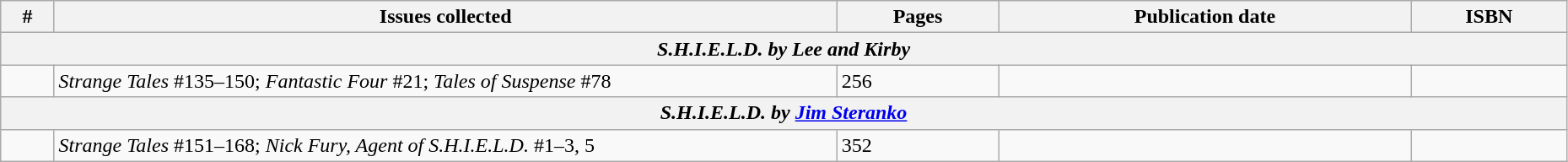<table class="wikitable sortable" width=98%>
<tr>
<th class="unsortable">#</th>
<th class="unsortable" width="50%">Issues collected</th>
<th>Pages</th>
<th>Publication date</th>
<th class="unsortable">ISBN</th>
</tr>
<tr>
<th colspan="5"><strong><em>S.H.I.E.L.D. by Lee and Kirby</em></strong></th>
</tr>
<tr>
<td></td>
<td><em>Strange Tales</em> #135–150; <em>Fantastic Four</em> #21; <em>Tales of Suspense</em> #78</td>
<td>256</td>
<td></td>
<td></td>
</tr>
<tr>
<th colspan="5"><strong><em>S.H.I.E.L.D. by <a href='#'>Jim Steranko</a></em></strong></th>
</tr>
<tr>
<td></td>
<td><em>Strange Tales</em> #151–168; <em>Nick Fury, Agent of S.H.I.E.L.D.</em> #1–3, 5</td>
<td>352</td>
<td></td>
<td></td>
</tr>
</table>
